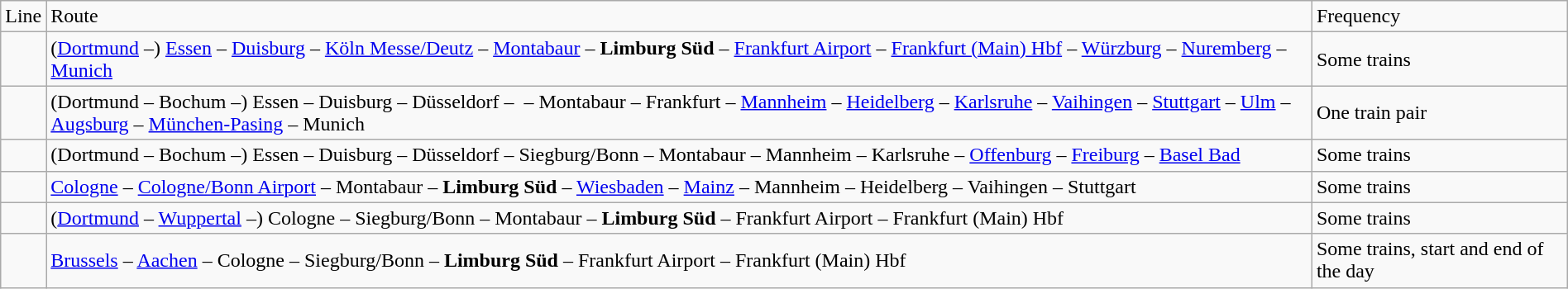<table class="wikitable" width="100%">
<tr>
<td>Line</td>
<td>Route</td>
<td>Frequency</td>
</tr>
<tr>
<td></td>
<td>(<a href='#'>Dortmund</a> –) <a href='#'>Essen</a> – <a href='#'>Duisburg</a> – <a href='#'>Köln Messe/Deutz</a> – <a href='#'>Montabaur</a> – <strong>Limburg Süd</strong> – <a href='#'>Frankfurt Airport</a> – <a href='#'>Frankfurt (Main) Hbf</a> – <a href='#'>Würzburg</a> – <a href='#'>Nuremberg</a> – <a href='#'>Munich</a></td>
<td>Some trains</td>
</tr>
<tr>
<td></td>
<td>(Dortmund – Bochum –) Essen – Duisburg – Düsseldorf –   – Montabaur –   Frankfurt – <a href='#'>Mannheim</a> – <a href='#'>Heidelberg</a> – <a href='#'>Karlsruhe</a> – <a href='#'>Vaihingen</a> – <a href='#'>Stuttgart</a> – <a href='#'>Ulm</a> – <a href='#'>Augsburg</a> – <a href='#'>München-Pasing</a> – Munich</td>
<td>One train pair</td>
</tr>
<tr>
<td></td>
<td>(Dortmund – Bochum –) Essen – Duisburg – Düsseldorf –  Siegburg/Bonn – Montabaur –   Mannheim – Karlsruhe – <a href='#'>Offenburg</a> – <a href='#'>Freiburg</a> – <a href='#'>Basel Bad</a></td>
<td>Some trains</td>
</tr>
<tr>
<td></td>
<td><a href='#'>Cologne</a> – <a href='#'>Cologne/Bonn Airport</a> – Montabaur – <strong>Limburg Süd</strong> – <a href='#'>Wiesbaden</a> – <a href='#'>Mainz</a> – Mannheim – Heidelberg – Vaihingen – Stuttgart</td>
<td>Some trains</td>
</tr>
<tr>
<td></td>
<td>(<a href='#'>Dortmund</a> – <a href='#'>Wuppertal</a> –) Cologne – Siegburg/Bonn – Montabaur – <strong>Limburg Süd</strong> – Frankfurt Airport – Frankfurt (Main) Hbf</td>
<td>Some trains</td>
</tr>
<tr>
<td></td>
<td><a href='#'>Brussels</a> – <a href='#'>Aachen</a> – Cologne – Siegburg/Bonn – <strong>Limburg Süd</strong> – Frankfurt Airport – Frankfurt (Main) Hbf</td>
<td>Some trains, start and end of the day</td>
</tr>
</table>
